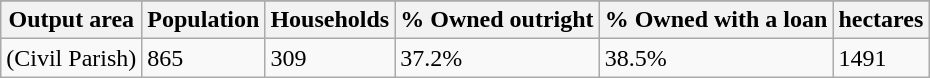<table class="wikitable">
<tr>
</tr>
<tr>
<th>Output area</th>
<th>Population</th>
<th>Households</th>
<th>% Owned outright</th>
<th>% Owned with a loan</th>
<th>hectares</th>
</tr>
<tr>
<td>(Civil Parish)</td>
<td>865</td>
<td>309</td>
<td>37.2%</td>
<td>38.5%</td>
<td>1491</td>
</tr>
</table>
